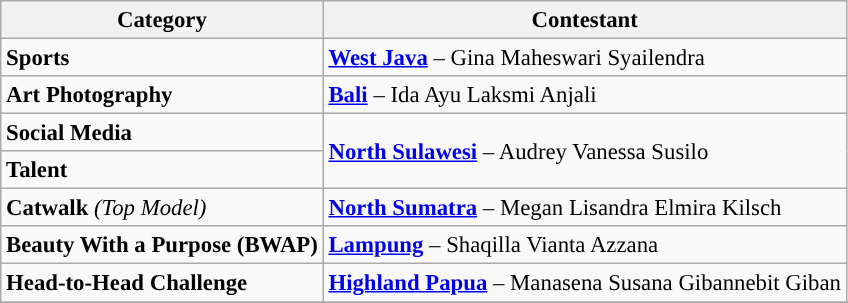<table class="wikitable" style="font-size:95%;">
<tr>
<th>Category</th>
<th>Contestant</th>
</tr>
<tr>
<td><strong>Sports</strong></td>
<td> <strong><a href='#'>West Java</a></strong> – Gina Maheswari Syailendra</td>
</tr>
<tr>
<td><strong>Art Photography</strong></td>
<td> <strong><a href='#'>Bali</a></strong> – Ida Ayu Laksmi Anjali</td>
</tr>
<tr>
<td><strong>Social Media</strong></td>
<td rowspan="2"> <strong><a href='#'>North Sulawesi</a></strong> – Audrey Vanessa Susilo</td>
</tr>
<tr>
<td><strong>Talent</strong></td>
</tr>
<tr>
<td><strong>Catwalk</strong> <em>(Top Model)</em></td>
<td> <strong><a href='#'>North Sumatra</a></strong> – Megan Lisandra Elmira Kilsch</td>
</tr>
<tr>
<td><strong>Beauty With a Purpose (BWAP)</strong></td>
<td> <strong><a href='#'>Lampung</a></strong> – Shaqilla Vianta Azzana</td>
</tr>
<tr>
<td><strong>Head-to-Head Challenge</strong></td>
<td><strong> <a href='#'>Highland Papua</a></strong> – Manasena Susana Gibannebit Giban</td>
</tr>
<tr>
</tr>
</table>
